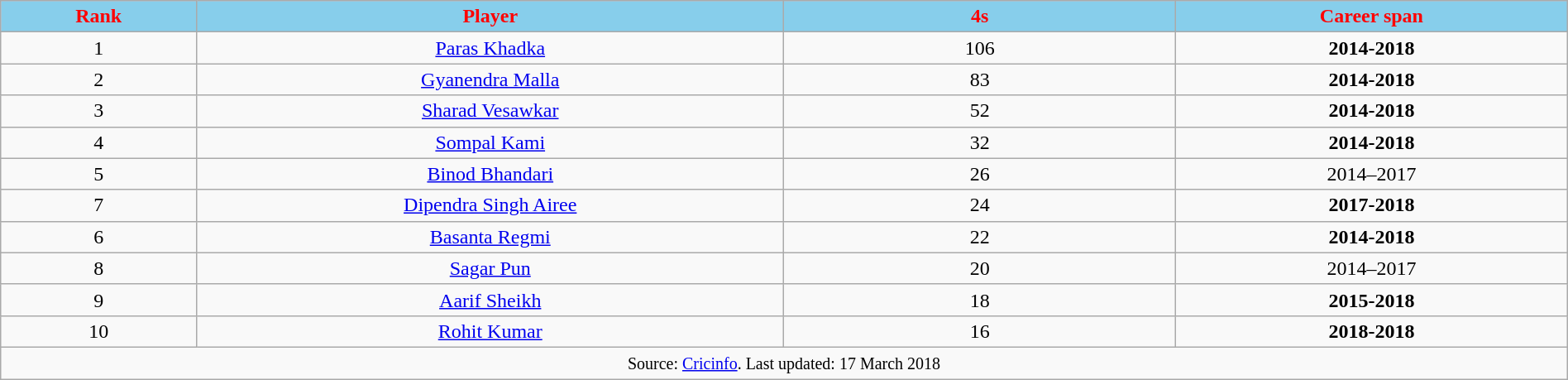<table style="width:100%; text-align:center;" class="wikitable">
<tr style="background:#9cf;">
<th style="background:SkyBlue; color:Red; width:5%;" scope="col">Rank</th>
<th style="background:SkyBlue; color:Red; width:15%;" scope="col">Player</th>
<th style="background:SkyBlue; color:Red; width:10%;" scope="col">4s</th>
<th style="background:SkyBlue; color:Red; width:10%;" scope="col">Career span</th>
</tr>
<tr>
<td>1</td>
<td><a href='#'>Paras Khadka</a></td>
<td>106</td>
<td><strong>2014-2018</strong></td>
</tr>
<tr>
<td>2</td>
<td><a href='#'>Gyanendra Malla</a></td>
<td>83</td>
<td><strong>2014-2018</strong></td>
</tr>
<tr>
<td>3</td>
<td><a href='#'>Sharad Vesawkar</a></td>
<td>52</td>
<td><strong>2014-2018</strong></td>
</tr>
<tr>
<td>4</td>
<td><a href='#'>Sompal Kami</a></td>
<td>32</td>
<td><strong>2014-2018</strong></td>
</tr>
<tr>
<td>5</td>
<td><a href='#'>Binod Bhandari</a></td>
<td>26</td>
<td>2014–2017</td>
</tr>
<tr>
<td>7</td>
<td><a href='#'>Dipendra Singh Airee</a></td>
<td>24</td>
<td><strong>2017-2018</strong></td>
</tr>
<tr>
<td>6</td>
<td><a href='#'>Basanta Regmi</a></td>
<td>22</td>
<td><strong>2014-2018</strong></td>
</tr>
<tr>
<td>8</td>
<td><a href='#'>Sagar Pun</a></td>
<td>20</td>
<td>2014–2017</td>
</tr>
<tr>
<td>9</td>
<td><a href='#'>Aarif Sheikh</a></td>
<td>18</td>
<td><strong>2015-2018</strong></td>
</tr>
<tr>
<td>10</td>
<td><a href='#'>Rohit Kumar</a></td>
<td>16</td>
<td><strong>2018-2018</strong></td>
</tr>
<tr>
<td colspan="4"><small>Source: <a href='#'>Cricinfo</a>. Last updated: 17 March 2018</small></td>
</tr>
</table>
